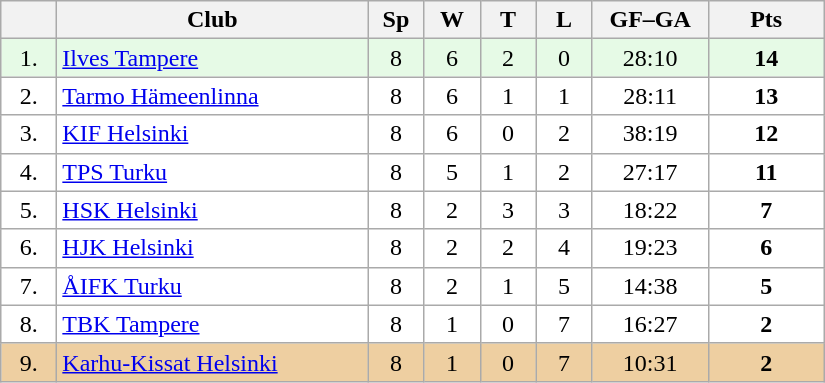<table class="wikitable">
<tr>
<th width="30"></th>
<th width="200">Club</th>
<th width="30">Sp</th>
<th width="30">W</th>
<th width="30">T</th>
<th width="30">L</th>
<th width="70">GF–GA</th>
<th width="70">Pts</th>
</tr>
<tr bgcolor="#e6fae6" align="center">
<td>1.</td>
<td align="left"><a href='#'>Ilves Tampere</a></td>
<td>8</td>
<td>6</td>
<td>2</td>
<td>0</td>
<td>28:10</td>
<td><strong>14</strong></td>
</tr>
<tr bgcolor="#FFFFFF" align="center">
<td>2.</td>
<td align="left"><a href='#'>Tarmo Hämeenlinna</a></td>
<td>8</td>
<td>6</td>
<td>1</td>
<td>1</td>
<td>28:11</td>
<td><strong>13</strong></td>
</tr>
<tr bgcolor="#FFFFFF" align="center">
<td>3.</td>
<td align="left"><a href='#'>KIF Helsinki</a></td>
<td>8</td>
<td>6</td>
<td>0</td>
<td>2</td>
<td>38:19</td>
<td><strong>12</strong></td>
</tr>
<tr bgcolor="#FFFFFF" align="center">
<td>4.</td>
<td align="left"><a href='#'>TPS Turku</a></td>
<td>8</td>
<td>5</td>
<td>1</td>
<td>2</td>
<td>27:17</td>
<td><strong>11</strong></td>
</tr>
<tr bgcolor="#FFFFFF" align="center">
<td>5.</td>
<td align="left"><a href='#'>HSK Helsinki</a></td>
<td>8</td>
<td>2</td>
<td>3</td>
<td>3</td>
<td>18:22</td>
<td><strong>7</strong></td>
</tr>
<tr bgcolor="#FFFFFF" align="center">
<td>6.</td>
<td align="left"><a href='#'>HJK Helsinki</a></td>
<td>8</td>
<td>2</td>
<td>2</td>
<td>4</td>
<td>19:23</td>
<td><strong>6</strong></td>
</tr>
<tr bgcolor="#FFFFFF" align="center">
<td>7.</td>
<td align="left"><a href='#'>ÅIFK Turku</a></td>
<td>8</td>
<td>2</td>
<td>1</td>
<td>5</td>
<td>14:38</td>
<td><strong>5</strong></td>
</tr>
<tr bgcolor="#FFFFFF" align="center">
<td>8.</td>
<td align="left"><a href='#'>TBK Tampere</a></td>
<td>8</td>
<td>1</td>
<td>0</td>
<td>7</td>
<td>16:27</td>
<td><strong>2</strong></td>
</tr>
<tr bgcolor="#EECFA1" align="center">
<td>9.</td>
<td align="left"><a href='#'>Karhu-Kissat Helsinki</a></td>
<td>8</td>
<td>1</td>
<td>0</td>
<td>7</td>
<td>10:31</td>
<td><strong>2</strong></td>
</tr>
</table>
